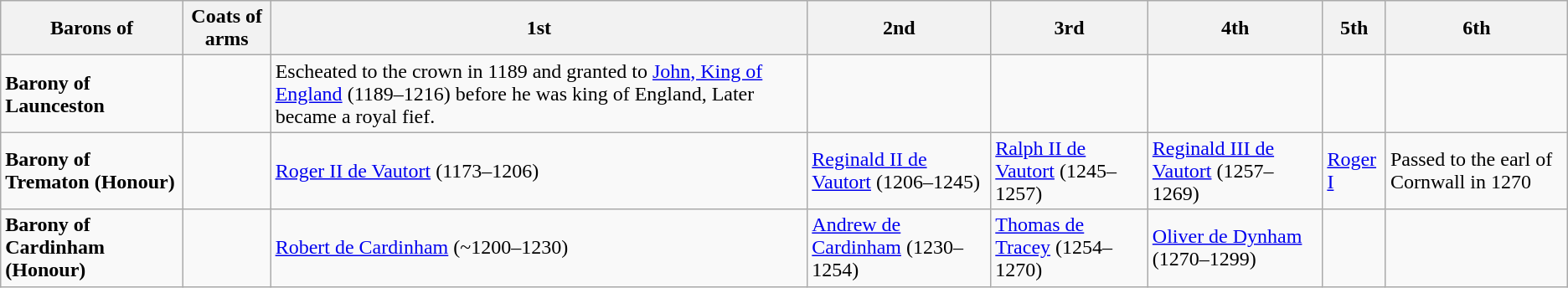<table class="wikitable">
<tr>
<th>Barons of</th>
<th>Coats of arms</th>
<th>1st</th>
<th>2nd</th>
<th>3rd</th>
<th>4th</th>
<th>5th</th>
<th>6th</th>
</tr>
<tr>
<td><strong>Barony of Launceston</strong></td>
<td></td>
<td>Escheated to the crown in 1189 and granted to <a href='#'>John, King of England</a> (1189–1216) before he was king of England, Later became a royal fief.</td>
<td></td>
<td></td>
<td></td>
<td></td>
<td></td>
</tr>
<tr>
<td><strong>Barony of Trematon (Honour)</strong></td>
<td></td>
<td><a href='#'>Roger II de Vautort</a> (1173–1206)</td>
<td><a href='#'>Reginald II de Vautort</a> (1206–1245)</td>
<td><a href='#'>Ralph II de Vautort</a> (1245–1257)</td>
<td><a href='#'>Reginald III de Vautort</a> (1257–1269)</td>
<td><a href='#'>Roger I</a></td>
<td>Passed to the earl of Cornwall in 1270</td>
</tr>
<tr>
<td><strong>Barony of Cardinham (Honour)</strong></td>
<td></td>
<td><a href='#'>Robert de Cardinham</a> (~1200–1230)</td>
<td><a href='#'>Andrew de Cardinham</a> (1230–1254)</td>
<td><a href='#'>Thomas de Tracey</a> (1254–1270)</td>
<td><a href='#'>Oliver de Dynham</a> (1270–1299)</td>
<td></td>
<td></td>
</tr>
</table>
